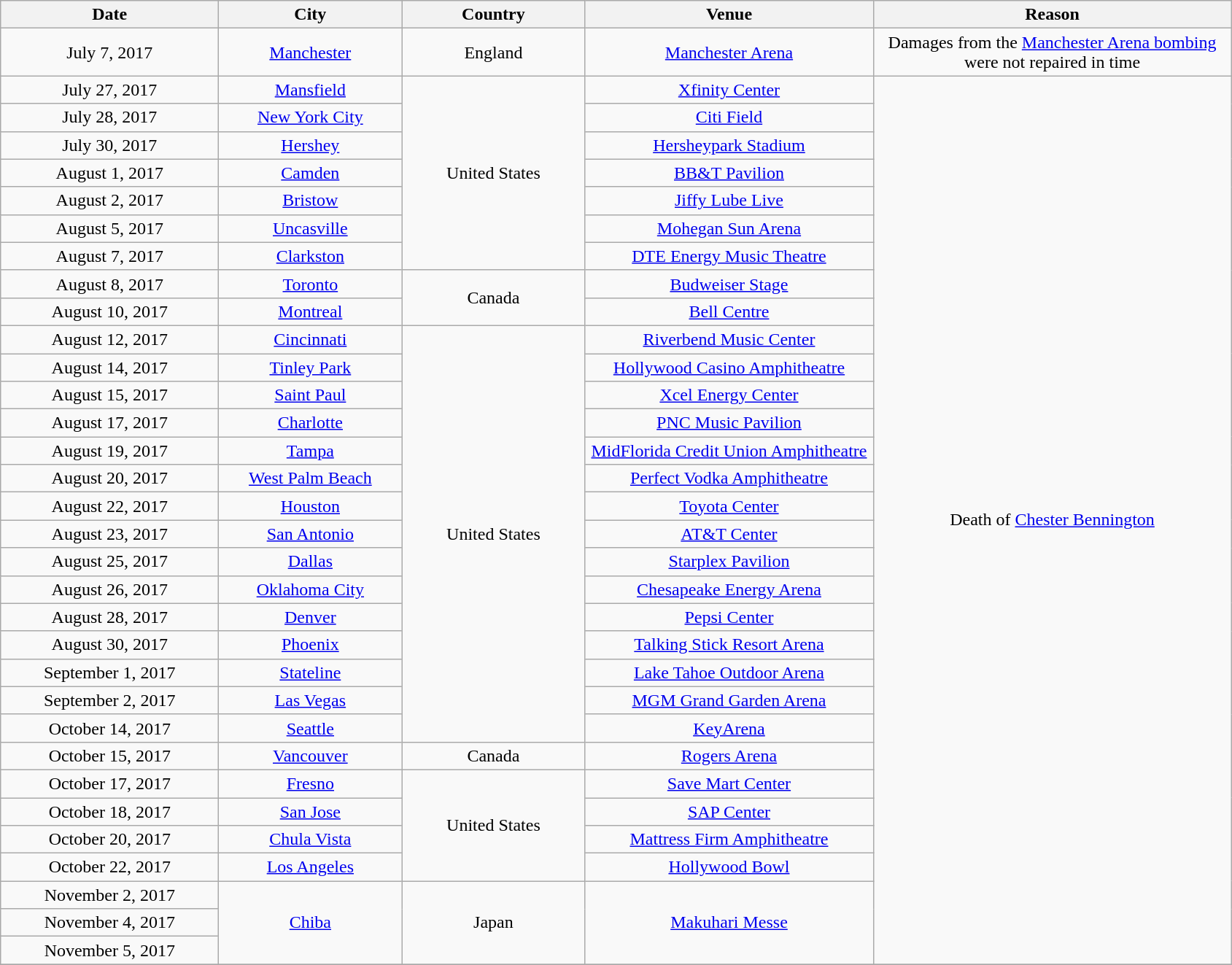<table class="wikitable plainrowheaders" style="text-align:center;">
<tr>
<th scope="col" style="width:12em;">Date</th>
<th scope="col" style="width:10em;">City</th>
<th scope="col" style="width:10em;">Country</th>
<th scope="col" style="width:16em;">Venue</th>
<th scope="col" style="width:20em;">Reason</th>
</tr>
<tr>
<td>July 7, 2017</td>
<td><a href='#'>Manchester</a></td>
<td>England</td>
<td><a href='#'>Manchester Arena</a></td>
<td>Damages from the <a href='#'>Manchester Arena bombing</a> were not repaired in time</td>
</tr>
<tr>
<td>July 27, 2017</td>
<td><a href='#'>Mansfield</a></td>
<td rowspan="7">United States</td>
<td><a href='#'>Xfinity Center</a></td>
<td rowspan="32">Death of <a href='#'>Chester Bennington</a></td>
</tr>
<tr>
<td>July 28, 2017</td>
<td><a href='#'>New York City</a></td>
<td><a href='#'>Citi Field</a></td>
</tr>
<tr>
<td>July 30, 2017</td>
<td><a href='#'>Hershey</a></td>
<td><a href='#'>Hersheypark Stadium</a></td>
</tr>
<tr>
<td>August 1, 2017</td>
<td><a href='#'>Camden</a></td>
<td><a href='#'>BB&T Pavilion</a></td>
</tr>
<tr>
<td>August 2, 2017</td>
<td><a href='#'>Bristow</a></td>
<td><a href='#'>Jiffy Lube Live</a></td>
</tr>
<tr>
<td>August 5, 2017</td>
<td><a href='#'>Uncasville</a></td>
<td><a href='#'>Mohegan Sun Arena</a></td>
</tr>
<tr>
<td>August 7, 2017</td>
<td><a href='#'>Clarkston</a></td>
<td><a href='#'>DTE Energy Music Theatre</a></td>
</tr>
<tr>
<td>August 8, 2017</td>
<td><a href='#'>Toronto</a></td>
<td rowspan="2">Canada</td>
<td><a href='#'>Budweiser Stage</a></td>
</tr>
<tr>
<td>August 10, 2017</td>
<td><a href='#'>Montreal</a></td>
<td><a href='#'>Bell Centre</a></td>
</tr>
<tr>
<td>August 12, 2017</td>
<td><a href='#'>Cincinnati</a></td>
<td rowspan="15">United States</td>
<td><a href='#'>Riverbend Music Center</a></td>
</tr>
<tr>
<td>August 14, 2017</td>
<td><a href='#'>Tinley Park</a></td>
<td><a href='#'>Hollywood Casino Amphitheatre</a></td>
</tr>
<tr>
<td>August 15, 2017</td>
<td><a href='#'>Saint Paul</a></td>
<td><a href='#'>Xcel Energy Center</a></td>
</tr>
<tr>
<td>August 17, 2017</td>
<td><a href='#'>Charlotte</a></td>
<td><a href='#'>PNC Music Pavilion</a></td>
</tr>
<tr>
<td>August 19, 2017</td>
<td><a href='#'>Tampa</a></td>
<td><a href='#'>MidFlorida Credit Union Amphitheatre</a></td>
</tr>
<tr>
<td>August 20, 2017</td>
<td><a href='#'>West Palm Beach</a></td>
<td><a href='#'>Perfect Vodka Amphitheatre</a></td>
</tr>
<tr>
<td>August 22, 2017</td>
<td><a href='#'>Houston</a></td>
<td><a href='#'>Toyota Center</a></td>
</tr>
<tr>
<td>August 23, 2017</td>
<td><a href='#'>San Antonio</a></td>
<td><a href='#'>AT&T Center</a></td>
</tr>
<tr>
<td>August 25, 2017</td>
<td><a href='#'>Dallas</a></td>
<td><a href='#'>Starplex Pavilion</a></td>
</tr>
<tr>
<td>August 26, 2017</td>
<td><a href='#'>Oklahoma City</a></td>
<td><a href='#'>Chesapeake Energy Arena</a></td>
</tr>
<tr>
<td>August 28, 2017</td>
<td><a href='#'>Denver</a></td>
<td><a href='#'>Pepsi Center</a></td>
</tr>
<tr>
<td>August 30, 2017</td>
<td><a href='#'>Phoenix</a></td>
<td><a href='#'>Talking Stick Resort Arena</a></td>
</tr>
<tr>
<td>September 1, 2017</td>
<td><a href='#'>Stateline</a></td>
<td><a href='#'>Lake Tahoe Outdoor Arena</a></td>
</tr>
<tr>
<td>September 2, 2017</td>
<td><a href='#'>Las Vegas</a></td>
<td><a href='#'>MGM Grand Garden Arena</a></td>
</tr>
<tr>
<td>October 14, 2017</td>
<td><a href='#'>Seattle</a></td>
<td><a href='#'>KeyArena</a></td>
</tr>
<tr>
<td>October 15, 2017</td>
<td><a href='#'>Vancouver</a></td>
<td>Canada</td>
<td><a href='#'>Rogers Arena</a></td>
</tr>
<tr>
<td>October 17, 2017</td>
<td><a href='#'>Fresno</a></td>
<td rowspan="4">United States</td>
<td><a href='#'>Save Mart Center</a></td>
</tr>
<tr>
<td>October 18, 2017</td>
<td><a href='#'>San Jose</a></td>
<td><a href='#'>SAP Center</a></td>
</tr>
<tr>
<td>October 20, 2017</td>
<td><a href='#'>Chula Vista</a></td>
<td><a href='#'>Mattress Firm Amphitheatre</a></td>
</tr>
<tr>
<td>October 22, 2017</td>
<td><a href='#'>Los Angeles</a></td>
<td><a href='#'>Hollywood Bowl</a></td>
</tr>
<tr>
<td>November 2, 2017</td>
<td rowspan="3"><a href='#'>Chiba</a></td>
<td rowspan="3">Japan</td>
<td rowspan="3"><a href='#'>Makuhari Messe</a></td>
</tr>
<tr>
<td>November 4, 2017</td>
</tr>
<tr>
<td>November 5, 2017</td>
</tr>
<tr>
</tr>
</table>
